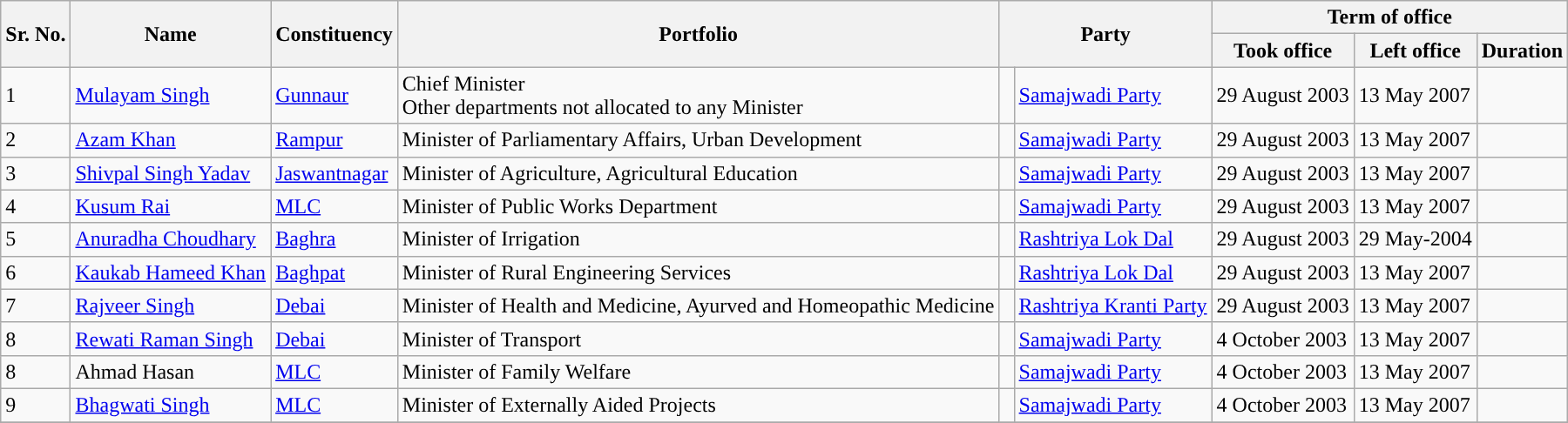<table class="wikitable sortable">
<tr>
<th rowspan = "2">Sr. No.</th>
<th rowspan = "2">Name</th>
<th rowspan = "2">Constituency</th>
<th rowspan = "2">Portfolio</th>
<th rowspan = "2" colspan="2" scope="col">Party</th>
<th colspan="3">Term of office</th>
</tr>
<tr>
<th>Took office</th>
<th>Left office</th>
<th>Duration</th>
</tr>
<tr>
<td>1</td>
<td><a href='#'>Mulayam Singh</a></td>
<td><a href='#'>Gunnaur</a></td>
<td>Chief Minister <br> Other departments not allocated to any Minister</td>
<td width="4px"></td>
<td><a href='#'>Samajwadi Party</a></td>
<td>29 August 2003</td>
<td>13 May 2007</td>
<td></td>
</tr>
<tr>
<td>2</td>
<td><a href='#'>Azam Khan</a></td>
<td><a href='#'>Rampur</a></td>
<td>Minister of Parliamentary Affairs, Urban Development</td>
<td width="4px"></td>
<td><a href='#'>Samajwadi Party</a></td>
<td>29 August 2003</td>
<td>13 May 2007</td>
<td></td>
</tr>
<tr>
<td>3</td>
<td><a href='#'>Shivpal Singh Yadav</a></td>
<td><a href='#'>Jaswantnagar</a></td>
<td>Minister of Agriculture, Agricultural Education</td>
<td width="4px"></td>
<td><a href='#'>Samajwadi Party</a></td>
<td>29 August 2003</td>
<td>13 May 2007</td>
<td></td>
</tr>
<tr>
<td>4</td>
<td><a href='#'>Kusum Rai</a></td>
<td><a href='#'>MLC</a></td>
<td>Minister of Public Works Department</td>
<td width="4px"></td>
<td><a href='#'>Samajwadi Party</a></td>
<td>29 August 2003</td>
<td>13 May 2007</td>
<td></td>
</tr>
<tr>
<td>5</td>
<td><a href='#'>Anuradha Choudhary</a></td>
<td><a href='#'>Baghra</a></td>
<td>Minister of Irrigation</td>
<td width="4px"></td>
<td><a href='#'>Rashtriya Lok Dal</a></td>
<td>29 August 2003</td>
<td>29 May-2004</td>
<td></td>
</tr>
<tr>
<td>6</td>
<td><a href='#'>Kaukab Hameed Khan</a></td>
<td><a href='#'>Baghpat</a></td>
<td>Minister of Rural Engineering Services</td>
<td width="4px"></td>
<td><a href='#'>Rashtriya Lok Dal</a></td>
<td>29 August 2003</td>
<td>13 May 2007</td>
<td></td>
</tr>
<tr>
<td>7</td>
<td><a href='#'>Rajveer Singh</a></td>
<td><a href='#'>Debai</a></td>
<td>Minister of Health and Medicine, Ayurved and Homeopathic Medicine</td>
<td width="4px"></td>
<td><a href='#'>Rashtriya Kranti Party</a></td>
<td>29 August 2003</td>
<td>13 May 2007</td>
<td></td>
</tr>
<tr>
<td>8</td>
<td><a href='#'>Rewati Raman Singh</a></td>
<td><a href='#'>Debai</a></td>
<td>Minister of Transport</td>
<td width="4px"></td>
<td><a href='#'>Samajwadi Party</a></td>
<td>4 October 2003</td>
<td>13 May 2007</td>
<td></td>
</tr>
<tr>
<td>8</td>
<td>Ahmad Hasan</td>
<td><a href='#'>MLC</a></td>
<td>Minister of Family Welfare</td>
<td width="4px"></td>
<td><a href='#'>Samajwadi Party</a></td>
<td>4 October 2003</td>
<td>13 May 2007</td>
<td></td>
</tr>
<tr>
<td>9</td>
<td><a href='#'>Bhagwati Singh</a></td>
<td><a href='#'>MLC</a></td>
<td>Minister of Externally Aided Projects</td>
<td width="4px"></td>
<td><a href='#'>Samajwadi Party</a></td>
<td>4 October 2003</td>
<td>13 May 2007</td>
<td></td>
</tr>
<tr>
</tr>
</table>
